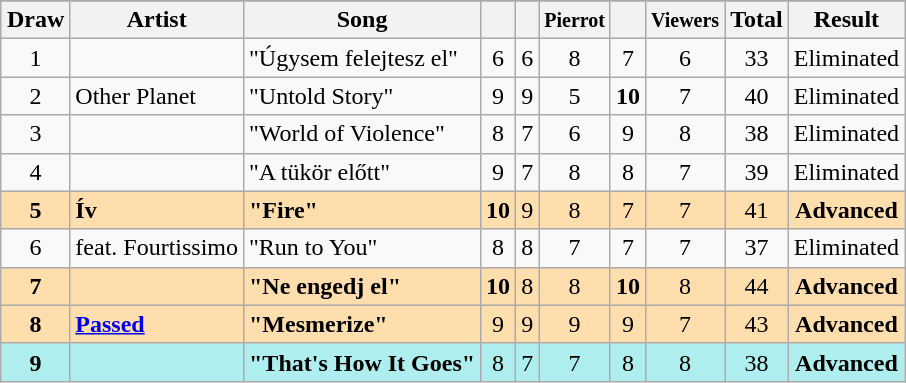<table class="sortable wikitable" style="margin: 1em auto 1em auto; text-align:center">
<tr>
</tr>
<tr>
<th>Draw</th>
<th>Artist</th>
<th>Song</th>
<th><small></small></th>
<th><small></small></th>
<th><small>Pierrot</small></th>
<th><small></small></th>
<th><small>Viewers</small></th>
<th>Total</th>
<th>Result</th>
</tr>
<tr>
<td>1</td>
<td align="left"></td>
<td align="left">"Úgysem felejtesz el"</td>
<td>6</td>
<td>6</td>
<td>8</td>
<td>7</td>
<td>6</td>
<td>33</td>
<td>Eliminated</td>
</tr>
<tr>
<td>2</td>
<td align="left">Other Planet</td>
<td align="left">"Untold Story"</td>
<td>9</td>
<td>9</td>
<td>5</td>
<td><strong>10</strong></td>
<td>7</td>
<td>40</td>
<td>Eliminated</td>
</tr>
<tr>
<td>3</td>
<td align="left"></td>
<td align="left">"World of Violence"</td>
<td>8</td>
<td>7</td>
<td>6</td>
<td>9</td>
<td>8</td>
<td>38</td>
<td>Eliminated</td>
</tr>
<tr>
<td>4</td>
<td align="left"></td>
<td align="left">"A tükör előtt"</td>
<td>9</td>
<td>7</td>
<td>8</td>
<td>8</td>
<td>7</td>
<td>39</td>
<td>Eliminated</td>
</tr>
<tr style="background:navajowhite;">
<td><strong>5</strong></td>
<td align="left"><strong>Ív</strong></td>
<td align="left"><strong>"Fire"</strong></td>
<td><strong>10</strong></td>
<td>9</td>
<td>8</td>
<td>7</td>
<td>7</td>
<td>41</td>
<td><strong>Advanced</strong></td>
</tr>
<tr>
<td>6</td>
<td align="left"> feat. Fourtissimo</td>
<td align="left">"Run to You"</td>
<td>8</td>
<td>8</td>
<td>7</td>
<td>7</td>
<td>7</td>
<td>37</td>
<td>Eliminated</td>
</tr>
<tr style="background:navajowhite;">
<td><strong>7</strong></td>
<td align="left"><strong></strong></td>
<td align="left"><strong>"Ne engedj el"</strong></td>
<td><strong>10</strong></td>
<td>8</td>
<td>8</td>
<td><strong>10</strong></td>
<td>8</td>
<td>44</td>
<td><strong>Advanced</strong></td>
</tr>
<tr style="background:navajowhite;">
<td><strong>8</strong></td>
<td align="left"><strong><a href='#'>Passed</a></strong></td>
<td align="left"><strong>"Mesmerize"</strong></td>
<td>9</td>
<td>9</td>
<td>9</td>
<td>9</td>
<td>7</td>
<td>43</td>
<td><strong>Advanced</strong></td>
</tr>
<tr style="background:paleturquoise;">
<td><strong>9</strong></td>
<td align="left"><strong></strong></td>
<td align="left"><strong>"That's How It Goes"</strong></td>
<td>8</td>
<td>7</td>
<td>7</td>
<td>8</td>
<td>8</td>
<td>38</td>
<td><strong>Advanced</strong></td>
</tr>
</table>
